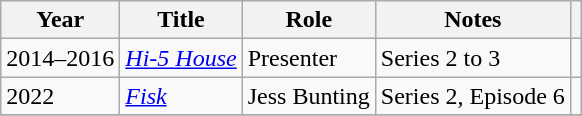<table class="wikitable sortable">
<tr>
<th scope="col">Year</th>
<th scope="col">Title</th>
<th scope="col">Role</th>
<th scope="col" class="unsortable">Notes</th>
<th scope="col"></th>
</tr>
<tr>
<td>2014–2016</td>
<td><em><a href='#'>Hi-5 House</a></em></td>
<td>Presenter</td>
<td>Series 2 to 3</td>
<td></td>
</tr>
<tr>
<td>2022</td>
<td><em><a href='#'>Fisk</a></em></td>
<td>Jess Bunting</td>
<td>Series 2, Episode 6</td>
<td style="text-align:center;"></td>
</tr>
<tr>
</tr>
</table>
